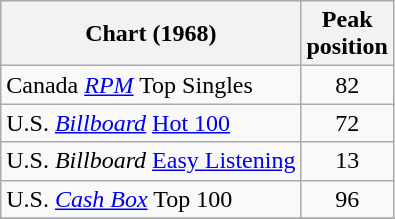<table class="wikitable sortable">
<tr>
<th>Chart (1968)</th>
<th>Peak<br>position</th>
</tr>
<tr>
<td>Canada <em><a href='#'>RPM</a></em> Top Singles</td>
<td style="text-align:center;">82</td>
</tr>
<tr>
<td>U.S. <em><a href='#'>Billboard</a></em> <a href='#'>Hot 100</a></td>
<td style="text-align:center;">72</td>
</tr>
<tr>
<td>U.S. <em>Billboard</em> <a href='#'>Easy Listening</a></td>
<td style="text-align:center;">13</td>
</tr>
<tr>
<td>U.S. <a href='#'><em>Cash Box</em></a> Top 100</td>
<td align="center">96</td>
</tr>
<tr>
</tr>
</table>
